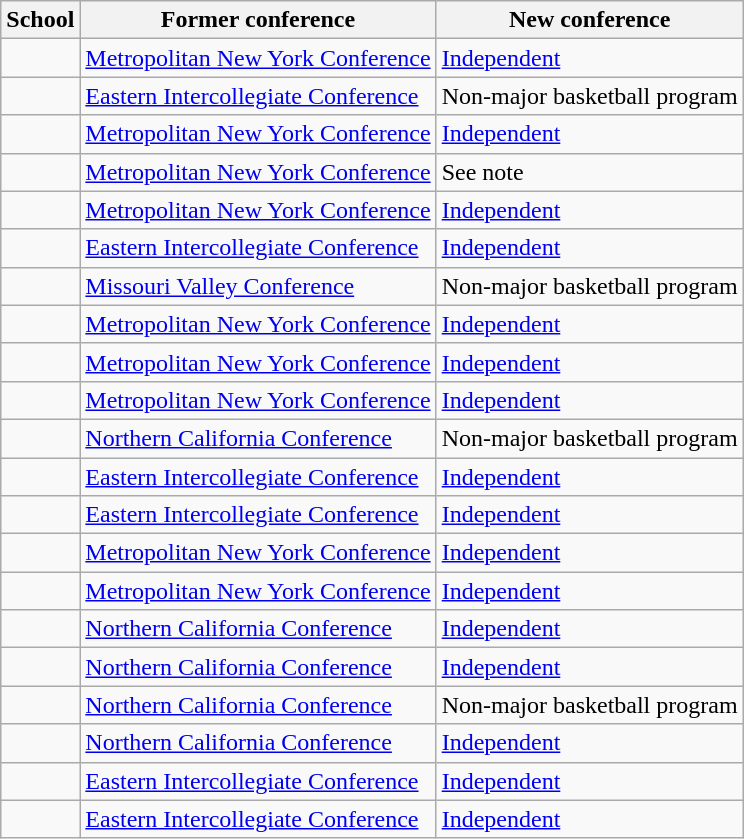<table class="wikitable sortable">
<tr>
<th>School</th>
<th>Former conference</th>
<th>New conference</th>
</tr>
<tr>
<td></td>
<td><a href='#'>Metropolitan New York Conference</a></td>
<td><a href='#'>Independent</a></td>
</tr>
<tr>
<td></td>
<td><a href='#'>Eastern Intercollegiate Conference</a></td>
<td>Non-major basketball program</td>
</tr>
<tr>
<td></td>
<td><a href='#'>Metropolitan New York Conference</a></td>
<td><a href='#'>Independent</a></td>
</tr>
<tr>
<td></td>
<td><a href='#'>Metropolitan New York Conference</a></td>
<td>See note</td>
</tr>
<tr>
<td></td>
<td><a href='#'>Metropolitan New York Conference</a></td>
<td><a href='#'>Independent</a></td>
</tr>
<tr>
<td></td>
<td><a href='#'>Eastern Intercollegiate Conference</a></td>
<td><a href='#'>Independent</a></td>
</tr>
<tr>
<td></td>
<td><a href='#'>Missouri Valley Conference</a></td>
<td>Non-major basketball program</td>
</tr>
<tr>
<td></td>
<td><a href='#'>Metropolitan New York Conference</a></td>
<td><a href='#'>Independent</a></td>
</tr>
<tr>
<td></td>
<td><a href='#'>Metropolitan New York Conference</a></td>
<td><a href='#'>Independent</a></td>
</tr>
<tr>
<td></td>
<td><a href='#'>Metropolitan New York Conference</a></td>
<td><a href='#'>Independent</a></td>
</tr>
<tr>
<td></td>
<td><a href='#'>Northern California Conference</a></td>
<td>Non-major basketball program</td>
</tr>
<tr>
<td></td>
<td><a href='#'>Eastern Intercollegiate Conference</a></td>
<td><a href='#'>Independent</a></td>
</tr>
<tr>
<td></td>
<td><a href='#'>Eastern Intercollegiate Conference</a></td>
<td><a href='#'>Independent</a></td>
</tr>
<tr>
<td></td>
<td><a href='#'>Metropolitan New York Conference</a></td>
<td><a href='#'>Independent</a></td>
</tr>
<tr>
<td></td>
<td><a href='#'>Metropolitan New York Conference</a></td>
<td><a href='#'>Independent</a></td>
</tr>
<tr>
<td></td>
<td><a href='#'>Northern California Conference</a></td>
<td><a href='#'>Independent</a></td>
</tr>
<tr>
<td></td>
<td><a href='#'>Northern California Conference</a></td>
<td><a href='#'>Independent</a></td>
</tr>
<tr>
<td></td>
<td><a href='#'>Northern California Conference</a></td>
<td>Non-major basketball program</td>
</tr>
<tr>
<td></td>
<td><a href='#'>Northern California Conference</a></td>
<td><a href='#'>Independent</a></td>
</tr>
<tr>
<td></td>
<td><a href='#'>Eastern Intercollegiate Conference</a></td>
<td><a href='#'>Independent</a></td>
</tr>
<tr>
<td></td>
<td><a href='#'>Eastern Intercollegiate Conference</a></td>
<td><a href='#'>Independent</a></td>
</tr>
</table>
